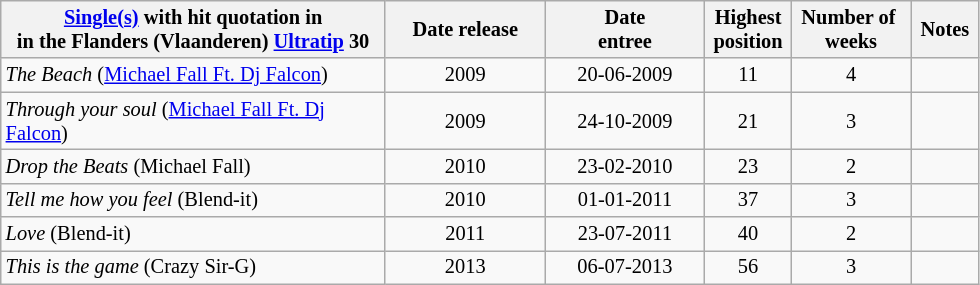<table class="wikitable sortable" style="margin:0.5em 1em 0.5em 0; font-size: 85%; text-align:center;">
<tr>
<th width=250><a href='#'>Single(s)</a> with hit quotation in<br> in the Flanders (Vlaanderen) <a href='#'>Ultratip</a> 30</th>
<th width="100">Date release</th>
<th width="100">Date <br>entree</th>
<th> Highest <br>position</th>
<th> Number of  <br>weeks</th>
<th> Notes </th>
</tr>
<tr>
<td align="left"><em>The Beach</em> (<a href='#'>Michael Fall Ft. Dj Falcon</a>)</td>
<td>2009</td>
<td>20-06-2009</td>
<td>11</td>
<td>4</td>
<td></td>
</tr>
<tr>
<td align="left"><em>Through your soul</em> (<a href='#'>Michael Fall Ft. Dj Falcon</a>)</td>
<td>2009</td>
<td>24-10-2009</td>
<td>21</td>
<td>3</td>
<td></td>
</tr>
<tr>
<td align="left"><em>Drop the Beats</em> (Michael Fall)</td>
<td>2010</td>
<td>23-02-2010</td>
<td>23</td>
<td>2</td>
<td></td>
</tr>
<tr>
<td align="left"><em>Tell me how you feel</em> (Blend-it)</td>
<td>2010</td>
<td>01-01-2011</td>
<td>37</td>
<td>3</td>
<td></td>
</tr>
<tr>
<td align="left"><em>Love</em> (Blend-it)</td>
<td>2011</td>
<td>23-07-2011</td>
<td>40</td>
<td>2</td>
<td></td>
</tr>
<tr>
<td align="left"><em>This is the game</em> (Crazy Sir-G)</td>
<td>2013</td>
<td>06-07-2013</td>
<td>56</td>
<td>3</td>
<td></td>
</tr>
</table>
